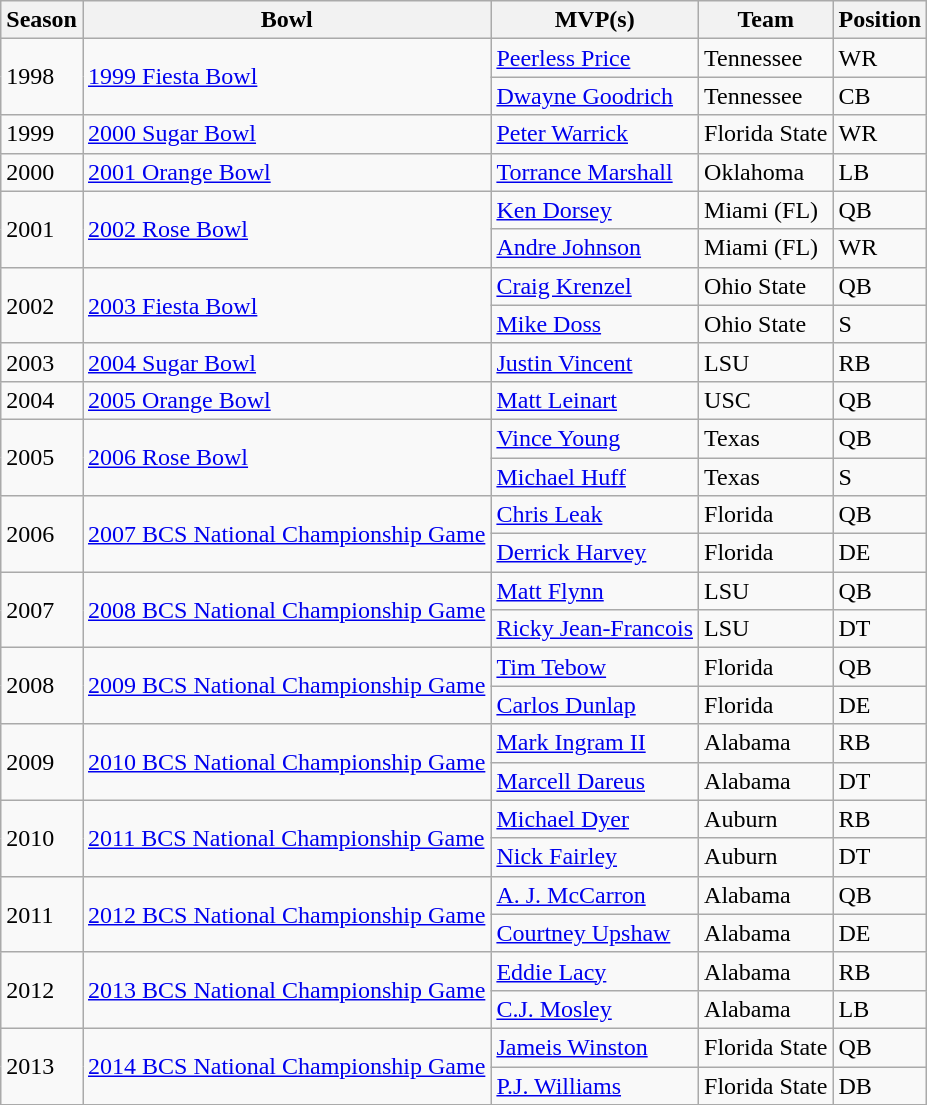<table class="wikitable">
<tr>
<th>Season</th>
<th>Bowl</th>
<th>MVP(s)</th>
<th>Team</th>
<th>Position</th>
</tr>
<tr>
<td rowspan="2">1998</td>
<td rowspan="2"><a href='#'>1999 Fiesta Bowl</a></td>
<td><a href='#'>Peerless Price</a></td>
<td>Tennessee</td>
<td>WR</td>
</tr>
<tr>
<td><a href='#'>Dwayne Goodrich</a></td>
<td>Tennessee</td>
<td>CB</td>
</tr>
<tr>
<td>1999</td>
<td><a href='#'>2000 Sugar Bowl</a></td>
<td><a href='#'>Peter Warrick</a></td>
<td>Florida State</td>
<td>WR</td>
</tr>
<tr>
<td>2000</td>
<td><a href='#'>2001 Orange Bowl</a></td>
<td><a href='#'>Torrance Marshall</a></td>
<td>Oklahoma</td>
<td>LB</td>
</tr>
<tr>
<td rowspan="2">2001</td>
<td rowspan="2"><a href='#'>2002 Rose Bowl</a></td>
<td><a href='#'>Ken Dorsey</a></td>
<td>Miami (FL)</td>
<td>QB</td>
</tr>
<tr>
<td><a href='#'>Andre Johnson</a></td>
<td>Miami (FL)</td>
<td>WR</td>
</tr>
<tr>
<td rowspan="2">2002</td>
<td rowspan="2"><a href='#'>2003 Fiesta Bowl</a></td>
<td><a href='#'>Craig Krenzel</a></td>
<td>Ohio State</td>
<td>QB</td>
</tr>
<tr>
<td><a href='#'>Mike Doss</a></td>
<td>Ohio State</td>
<td>S</td>
</tr>
<tr>
<td>2003</td>
<td><a href='#'>2004 Sugar Bowl</a></td>
<td><a href='#'>Justin Vincent</a></td>
<td>LSU</td>
<td>RB</td>
</tr>
<tr>
<td>2004</td>
<td><a href='#'>2005 Orange Bowl</a></td>
<td><a href='#'>Matt Leinart</a></td>
<td>USC</td>
<td>QB</td>
</tr>
<tr>
<td rowspan="2">2005</td>
<td rowspan="2"><a href='#'>2006 Rose Bowl</a></td>
<td><a href='#'>Vince Young</a></td>
<td>Texas</td>
<td>QB</td>
</tr>
<tr>
<td><a href='#'>Michael Huff</a></td>
<td>Texas</td>
<td>S</td>
</tr>
<tr>
<td rowspan="2">2006</td>
<td rowspan="2"><a href='#'>2007 BCS National Championship Game</a></td>
<td><a href='#'>Chris Leak</a></td>
<td>Florida</td>
<td>QB</td>
</tr>
<tr>
<td><a href='#'>Derrick Harvey</a></td>
<td>Florida</td>
<td>DE</td>
</tr>
<tr>
<td rowspan="2">2007</td>
<td rowspan="2"><a href='#'>2008 BCS National Championship Game</a></td>
<td><a href='#'>Matt Flynn</a></td>
<td>LSU</td>
<td>QB</td>
</tr>
<tr>
<td><a href='#'>Ricky Jean-Francois</a></td>
<td>LSU</td>
<td>DT</td>
</tr>
<tr>
<td rowspan="2">2008</td>
<td rowspan="2"><a href='#'>2009 BCS National Championship Game</a></td>
<td><a href='#'>Tim Tebow</a></td>
<td>Florida</td>
<td>QB</td>
</tr>
<tr>
<td><a href='#'>Carlos Dunlap</a></td>
<td>Florida</td>
<td>DE</td>
</tr>
<tr>
<td rowspan="2">2009</td>
<td rowspan="2"><a href='#'>2010 BCS National Championship Game</a></td>
<td><a href='#'>Mark Ingram II</a></td>
<td>Alabama</td>
<td>RB</td>
</tr>
<tr>
<td><a href='#'>Marcell Dareus</a></td>
<td>Alabama</td>
<td>DT</td>
</tr>
<tr>
<td rowspan="2">2010</td>
<td rowspan="2"><a href='#'>2011 BCS National Championship Game</a></td>
<td><a href='#'>Michael Dyer</a></td>
<td>Auburn</td>
<td>RB</td>
</tr>
<tr>
<td><a href='#'>Nick Fairley</a></td>
<td>Auburn</td>
<td>DT</td>
</tr>
<tr>
<td rowspan="2">2011</td>
<td rowspan="2"><a href='#'>2012 BCS National Championship Game</a></td>
<td><a href='#'>A. J. McCarron</a></td>
<td>Alabama</td>
<td>QB</td>
</tr>
<tr>
<td><a href='#'>Courtney Upshaw</a></td>
<td>Alabama</td>
<td>DE</td>
</tr>
<tr>
<td rowspan="2">2012</td>
<td rowspan="2"><a href='#'>2013 BCS National Championship Game</a></td>
<td><a href='#'>Eddie Lacy</a></td>
<td>Alabama</td>
<td>RB</td>
</tr>
<tr>
<td><a href='#'>C.J. Mosley</a></td>
<td>Alabama</td>
<td>LB</td>
</tr>
<tr>
<td rowspan="2">2013</td>
<td rowspan="2"><a href='#'>2014 BCS National Championship Game</a></td>
<td><a href='#'>Jameis Winston</a></td>
<td>Florida State</td>
<td>QB</td>
</tr>
<tr>
<td><a href='#'>P.J. Williams</a></td>
<td>Florida State</td>
<td>DB</td>
</tr>
</table>
